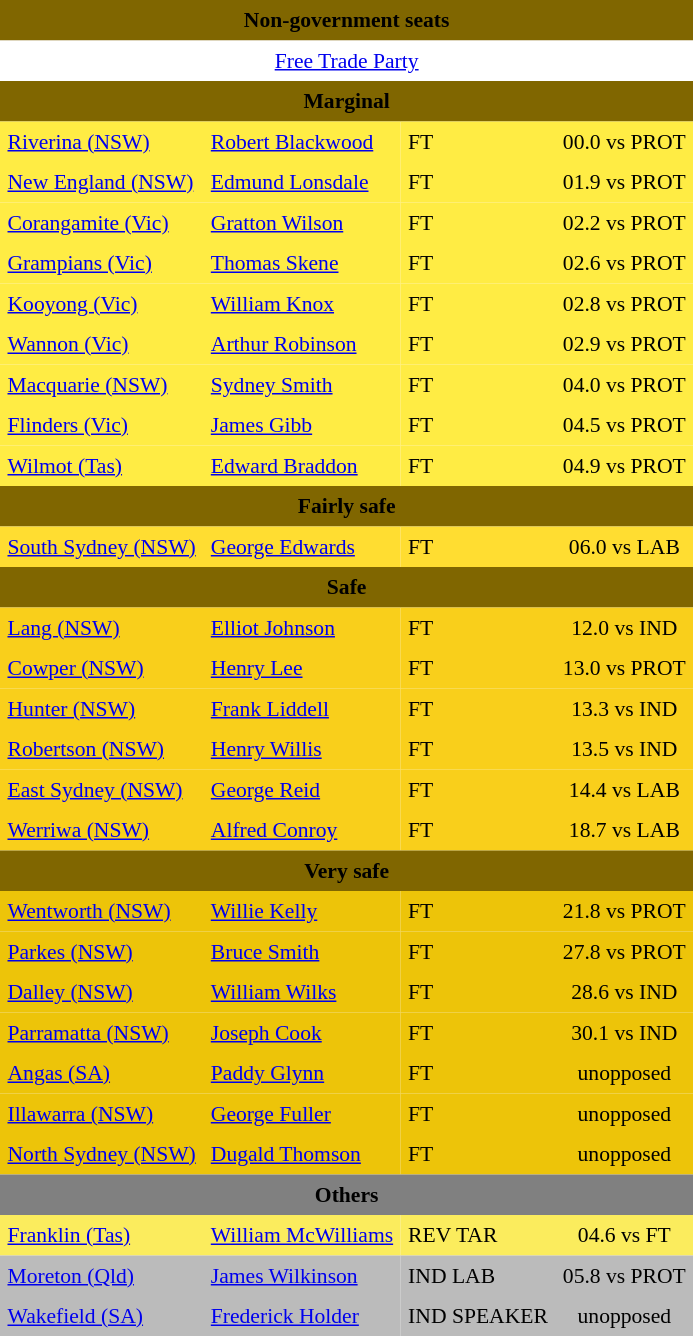<table class="toccolours" align="left" cellpadding="5" cellspacing="0" style="margin-right: .5em; margin-top: .4em;font-size: 90%;">
<tr>
<td COLSPAN=4 align="center" bgcolor="806600"><span><strong>Non-government seats</strong></span></td>
</tr>
<tr>
<td style="background-color:white" colspan=4 align="center"><a href='#'>Free Trade Party</a></td>
</tr>
<tr>
<td COLSPAN=4 align="center" bgcolor="806600"><span><strong>Marginal</strong></span></td>
</tr>
<tr>
<td align="left" bgcolor="ffec44"><a href='#'>Riverina (NSW)</a></td>
<td align="left" bgcolor="ffec44"><a href='#'>Robert Blackwood</a></td>
<td align="left" bgcolor="ffec44">FT</td>
<td align="center" bgcolor="ffec44">00.0 vs PROT</td>
</tr>
<tr>
<td align="left" bgcolor="ffec44"><a href='#'>New England (NSW)</a></td>
<td align="left" bgcolor="ffec44"><a href='#'>Edmund Lonsdale</a></td>
<td align="left" bgcolor="ffec44">FT</td>
<td align="center" bgcolor="ffec44">01.9 vs PROT</td>
</tr>
<tr>
<td align="left" bgcolor="ffec44"><a href='#'>Corangamite (Vic)</a></td>
<td align="left" bgcolor="ffec44"><a href='#'>Gratton Wilson</a></td>
<td align="left" bgcolor="ffec44">FT</td>
<td align="center" bgcolor="ffec44">02.2 vs PROT</td>
</tr>
<tr>
<td align="left" bgcolor="ffec44"><a href='#'>Grampians (Vic)</a></td>
<td align="left" bgcolor="ffec44"><a href='#'>Thomas Skene</a></td>
<td align="left" bgcolor="ffec44">FT</td>
<td align="center" bgcolor="ffec44">02.6 vs PROT</td>
</tr>
<tr>
<td align="left" bgcolor="ffec44"><a href='#'>Kooyong (Vic)</a></td>
<td align="left" bgcolor="ffec44"><a href='#'>William Knox</a></td>
<td align="left" bgcolor="ffec44">FT</td>
<td align="center" bgcolor="ffec44">02.8 vs PROT</td>
</tr>
<tr>
<td align="left" bgcolor="ffec44"><a href='#'>Wannon (Vic)</a></td>
<td align="left" bgcolor="ffec44"><a href='#'>Arthur Robinson</a></td>
<td align="left" bgcolor="ffec44">FT</td>
<td align="center" bgcolor="ffec44">02.9 vs PROT</td>
</tr>
<tr>
<td align="left" bgcolor="ffec44"><a href='#'>Macquarie (NSW)</a></td>
<td align="left" bgcolor="ffec44"><a href='#'>Sydney Smith</a></td>
<td align="left" bgcolor="ffec44">FT</td>
<td align="center" bgcolor="ffec44">04.0 vs PROT</td>
</tr>
<tr>
<td align="left" bgcolor="ffec44"><a href='#'>Flinders (Vic)</a></td>
<td align="left" bgcolor="ffec44"><a href='#'>James Gibb</a></td>
<td align="left" bgcolor="ffec44">FT</td>
<td align="center" bgcolor="ffec44">04.5 vs PROT</td>
</tr>
<tr>
<td align="left" bgcolor="ffec44"><a href='#'>Wilmot (Tas)</a></td>
<td align="left" bgcolor="ffec44"><a href='#'>Edward Braddon</a></td>
<td align="left" bgcolor="ffec44">FT</td>
<td align="center" bgcolor="ffec44">04.9 vs PROT</td>
</tr>
<tr>
<td COLSPAN=4 align="center" bgcolor="806600"><span><strong>Fairly safe</strong></span></td>
</tr>
<tr>
<td align="left" bgcolor="ffdd31"><a href='#'>South Sydney (NSW)</a></td>
<td align="left" bgcolor="ffdd31"><a href='#'>George Edwards</a></td>
<td align="left" bgcolor="ffdd31">FT</td>
<td align="center" bgcolor="ffdd31">06.0 vs LAB</td>
</tr>
<tr>
<td COLSPAN=4 align="center" bgcolor="806600"><span><strong>Safe</strong></span></td>
</tr>
<tr>
<td align="left" bgcolor="f9cf1b"><a href='#'>Lang (NSW)</a></td>
<td align="left" bgcolor="f9cf1b"><a href='#'>Elliot Johnson</a></td>
<td align="left" bgcolor="f9cf1b">FT</td>
<td align="center" bgcolor="f9cf1b">12.0 vs IND</td>
</tr>
<tr>
<td align="left" bgcolor="f9cf1b"><a href='#'>Cowper (NSW)</a></td>
<td align="left" bgcolor="f9cf1b"><a href='#'>Henry Lee</a></td>
<td align="left" bgcolor="f9cf1b">FT</td>
<td align="center" bgcolor="f9cf1b">13.0 vs PROT</td>
</tr>
<tr>
<td align="left" bgcolor="f9cf1b"><a href='#'>Hunter (NSW)</a></td>
<td align="left" bgcolor="f9cf1b"><a href='#'>Frank Liddell</a></td>
<td align="left" bgcolor="f9cf1b">FT</td>
<td align="center" bgcolor="f9cf1b">13.3 vs IND</td>
</tr>
<tr>
<td align="left" bgcolor="f9cf1b"><a href='#'>Robertson (NSW)</a></td>
<td align="left" bgcolor="f9cf1b"><a href='#'>Henry Willis</a></td>
<td align="left" bgcolor="f9cf1b">FT</td>
<td align="center" bgcolor="f9cf1b">13.5 vs IND</td>
</tr>
<tr>
<td align="left" bgcolor="f9cf1b"><a href='#'>East Sydney (NSW)</a></td>
<td align="left" bgcolor="f9cf1b"><a href='#'>George Reid</a></td>
<td align="left" bgcolor="f9cf1b">FT</td>
<td align="center" bgcolor="f9cf1b">14.4 vs LAB</td>
</tr>
<tr>
<td align="left" bgcolor="f9cf1b"><a href='#'>Werriwa (NSW)</a></td>
<td align="left" bgcolor="f9cf1b"><a href='#'>Alfred Conroy</a></td>
<td align="left" bgcolor="f9cf1b">FT</td>
<td align="center" bgcolor="f9cf1b">18.7 vs LAB</td>
</tr>
<tr>
<td COLSPAN=4 align="center" bgcolor="806600"><span><strong>Very safe</strong></span></td>
</tr>
<tr>
<td align="left" bgcolor="edc409"><a href='#'>Wentworth (NSW)</a></td>
<td align="left" bgcolor="edc409"><a href='#'>Willie Kelly</a></td>
<td align="left" bgcolor="edc409">FT</td>
<td align="center" bgcolor="edc409">21.8 vs PROT</td>
</tr>
<tr>
<td align="left" bgcolor="edc409"><a href='#'>Parkes (NSW)</a></td>
<td align="left" bgcolor="edc409"><a href='#'>Bruce Smith</a></td>
<td align="left" bgcolor="edc409">FT</td>
<td align="center" bgcolor="edc409">27.8 vs PROT</td>
</tr>
<tr>
<td align="left" bgcolor="edc409"><a href='#'>Dalley (NSW)</a></td>
<td align="left" bgcolor="edc409"><a href='#'>William Wilks</a></td>
<td align="left" bgcolor="edc409">FT</td>
<td align="center" bgcolor="edc409">28.6 vs IND</td>
</tr>
<tr>
<td align="left" bgcolor="edc409"><a href='#'>Parramatta (NSW)</a></td>
<td align="left" bgcolor="edc409"><a href='#'>Joseph Cook</a></td>
<td align="left" bgcolor="edc409">FT</td>
<td align="center" bgcolor="edc409">30.1 vs IND</td>
</tr>
<tr>
<td align="left" bgcolor="edc409"><a href='#'>Angas (SA)</a></td>
<td align="left" bgcolor="edc409"><a href='#'>Paddy Glynn</a></td>
<td align="left" bgcolor="edc409">FT</td>
<td align="center" bgcolor="edc409">unopposed</td>
</tr>
<tr>
<td align="left" bgcolor="edc409"><a href='#'>Illawarra (NSW)</a></td>
<td align="left" bgcolor="edc409"><a href='#'>George Fuller</a></td>
<td align="left" bgcolor="edc409">FT</td>
<td align="center" bgcolor="edc409">unopposed</td>
</tr>
<tr>
<td align="left" bgcolor="edc409"><a href='#'>North Sydney (NSW)</a></td>
<td align="left" bgcolor="edc409"><a href='#'>Dugald Thomson</a></td>
<td align="left" bgcolor="edc409">FT</td>
<td align="center" bgcolor="edc409">unopposed</td>
</tr>
<tr>
<td COLSPAN=4 align="center" bgcolor="gray"><span><strong>Others</strong></span></td>
</tr>
<tr>
<td align="left" bgcolor="FBEC5D"><a href='#'>Franklin (Tas)</a></td>
<td align="left" bgcolor="FBEC5D"><a href='#'>William McWilliams</a></td>
<td align="left" bgcolor="FBEC5D">REV TAR</td>
<td align="center" bgcolor="FBEC5D">04.6 vs FT</td>
</tr>
<tr>
<td align="left" bgcolor="BBBBBB"><a href='#'>Moreton (Qld)</a></td>
<td align="left" bgcolor="BBBBBB"><a href='#'>James Wilkinson</a></td>
<td align="left" bgcolor="BBBBBB">IND LAB</td>
<td align="center" bgcolor="BBBBBB">05.8 vs PROT</td>
</tr>
<tr>
<td align="left" bgcolor="BBBBBB"><a href='#'>Wakefield (SA)</a></td>
<td align="left" bgcolor="BBBBBB"><a href='#'>Frederick Holder</a></td>
<td align="left" bgcolor="BBBBBB">IND SPEAKER</td>
<td align="center" bgcolor="BBBBBB">unopposed</td>
</tr>
</table>
